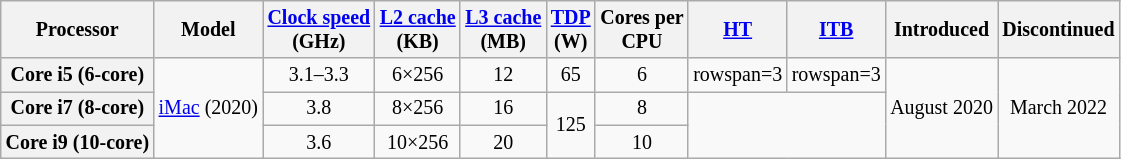<table class="wikitable sortable" style="font-size:smaller; text-align:center">
<tr>
<th>Processor</th>
<th>Model</th>
<th><a href='#'>Clock speed</a><br>(GHz)</th>
<th><a href='#'>L2 cache</a><br>(KB)</th>
<th><a href='#'>L3 cache</a><br>(MB)</th>
<th><a href='#'>TDP</a><br>(W)</th>
<th>Cores per<br>CPU</th>
<th><a href='#'>HT</a></th>
<th><a href='#'>ITB</a></th>
<th>Introduced</th>
<th>Discontinued</th>
</tr>
<tr>
<th>Core i5 (6-core)</th>
<td rowspan=3><a href='#'>iMac</a> (2020)</td>
<td>3.1–3.3</td>
<td>6×256</td>
<td>12</td>
<td>65</td>
<td>6</td>
<td>rowspan=3 </td>
<td>rowspan=3 </td>
<td rowspan=3>August 2020</td>
<td rowspan=3>March 2022</td>
</tr>
<tr>
<th>Core i7 (8-core)</th>
<td>3.8</td>
<td>8×256</td>
<td>16</td>
<td rowspan=2>125</td>
<td>8</td>
</tr>
<tr>
<th>Core i9 (10-core)</th>
<td>3.6</td>
<td>10×256</td>
<td>20</td>
<td>10</td>
</tr>
</table>
